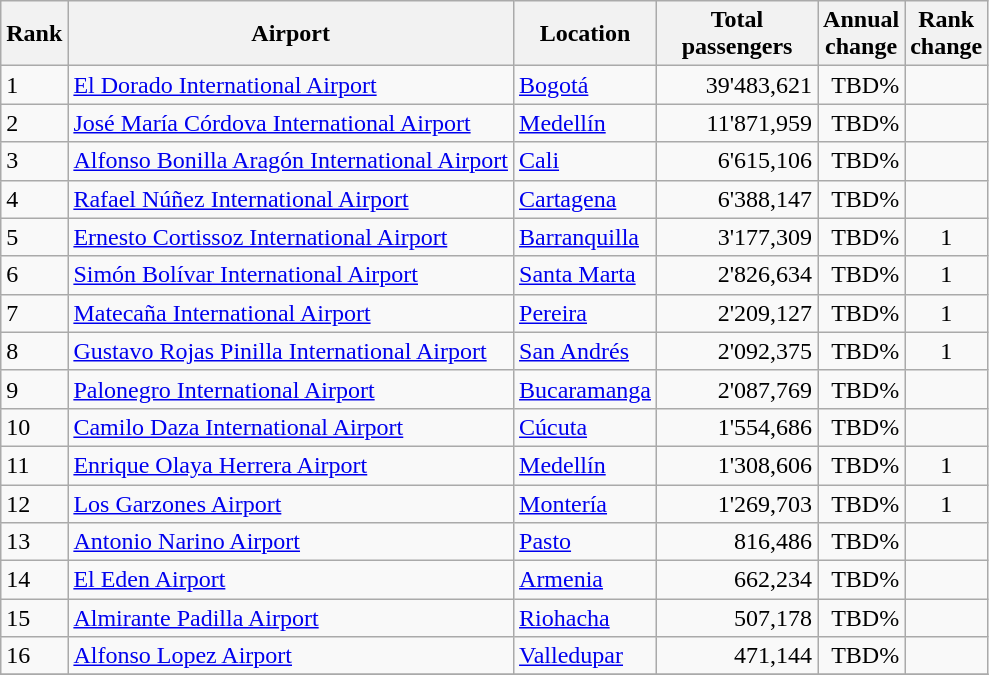<table class="wikitable">
<tr>
<th>Rank</th>
<th>Airport</th>
<th>Location</th>
<th style="width:100px">Total<br>passengers</th>
<th>Annual<br>change</th>
<th>Rank<br>change</th>
</tr>
<tr>
<td>1</td>
<td><a href='#'>El Dorado International Airport</a></td>
<td><a href='#'>Bogotá</a></td>
<td align="right">39'483,621</td>
<td align="right">TBD%</td>
<td align="center"></td>
</tr>
<tr>
<td>2</td>
<td><a href='#'>José María Córdova International Airport</a></td>
<td><a href='#'>Medellín</a></td>
<td align="right">11'871,959</td>
<td align="right">TBD%</td>
<td align="center"></td>
</tr>
<tr>
<td>3</td>
<td><a href='#'>Alfonso Bonilla Aragón International Airport</a></td>
<td><a href='#'>Cali</a></td>
<td align="right">6'615,106</td>
<td align="right">TBD%</td>
<td align="center"></td>
</tr>
<tr>
<td>4</td>
<td><a href='#'>Rafael Núñez International Airport</a></td>
<td><a href='#'>Cartagena</a></td>
<td align="right">6'388,147</td>
<td align="right">TBD%</td>
<td align="center"></td>
</tr>
<tr>
<td>5</td>
<td><a href='#'>Ernesto Cortissoz International Airport</a></td>
<td><a href='#'>Barranquilla</a></td>
<td align="right">3'177,309</td>
<td align="right">TBD%</td>
<td align="center">1</td>
</tr>
<tr>
<td>6</td>
<td><a href='#'>Simón Bolívar International Airport</a></td>
<td><a href='#'>Santa Marta</a></td>
<td align="right">2'826,634</td>
<td align="right">TBD%</td>
<td align="center">1</td>
</tr>
<tr>
<td>7</td>
<td><a href='#'>Matecaña International Airport</a></td>
<td><a href='#'>Pereira</a></td>
<td align="right">2'209,127</td>
<td align="right">TBD%</td>
<td align="center">1</td>
</tr>
<tr>
<td>8</td>
<td><a href='#'>Gustavo Rojas Pinilla International Airport</a></td>
<td><a href='#'>San Andrés</a></td>
<td align="right">2'092,375</td>
<td align="right">TBD%</td>
<td align="center">1</td>
</tr>
<tr>
<td>9</td>
<td><a href='#'>Palonegro International Airport</a></td>
<td><a href='#'>Bucaramanga</a></td>
<td align="right">2'087,769</td>
<td align="right">TBD%</td>
<td align="center"></td>
</tr>
<tr>
<td>10</td>
<td><a href='#'>Camilo Daza International Airport</a></td>
<td><a href='#'>Cúcuta</a></td>
<td align="right">1'554,686</td>
<td align="right">TBD%</td>
<td align="center"></td>
</tr>
<tr>
<td>11</td>
<td><a href='#'>Enrique Olaya Herrera Airport</a></td>
<td><a href='#'>Medellín</a></td>
<td align="right">1'308,606</td>
<td align="right">TBD%</td>
<td align="center">1</td>
</tr>
<tr>
<td>12</td>
<td><a href='#'>Los Garzones Airport</a></td>
<td><a href='#'>Montería</a></td>
<td align="right">1'269,703</td>
<td align="right">TBD%</td>
<td align="center">1</td>
</tr>
<tr>
<td>13</td>
<td><a href='#'>Antonio Narino Airport</a></td>
<td><a href='#'>Pasto</a></td>
<td align="right">816,486</td>
<td align="right">TBD%</td>
<td align="center"></td>
</tr>
<tr>
<td>14</td>
<td><a href='#'>El Eden Airport</a></td>
<td><a href='#'>Armenia</a></td>
<td align="right">662,234</td>
<td align="right">TBD%</td>
<td align="center"></td>
</tr>
<tr>
<td>15</td>
<td><a href='#'>Almirante Padilla Airport</a></td>
<td><a href='#'>Riohacha</a></td>
<td align="right">507,178</td>
<td align="right">TBD%</td>
<td align="center"></td>
</tr>
<tr>
<td>16</td>
<td><a href='#'>Alfonso Lopez Airport</a></td>
<td><a href='#'>Valledupar</a></td>
<td align="right">471,144</td>
<td align="right">TBD%</td>
<td align="center"></td>
</tr>
<tr>
</tr>
</table>
